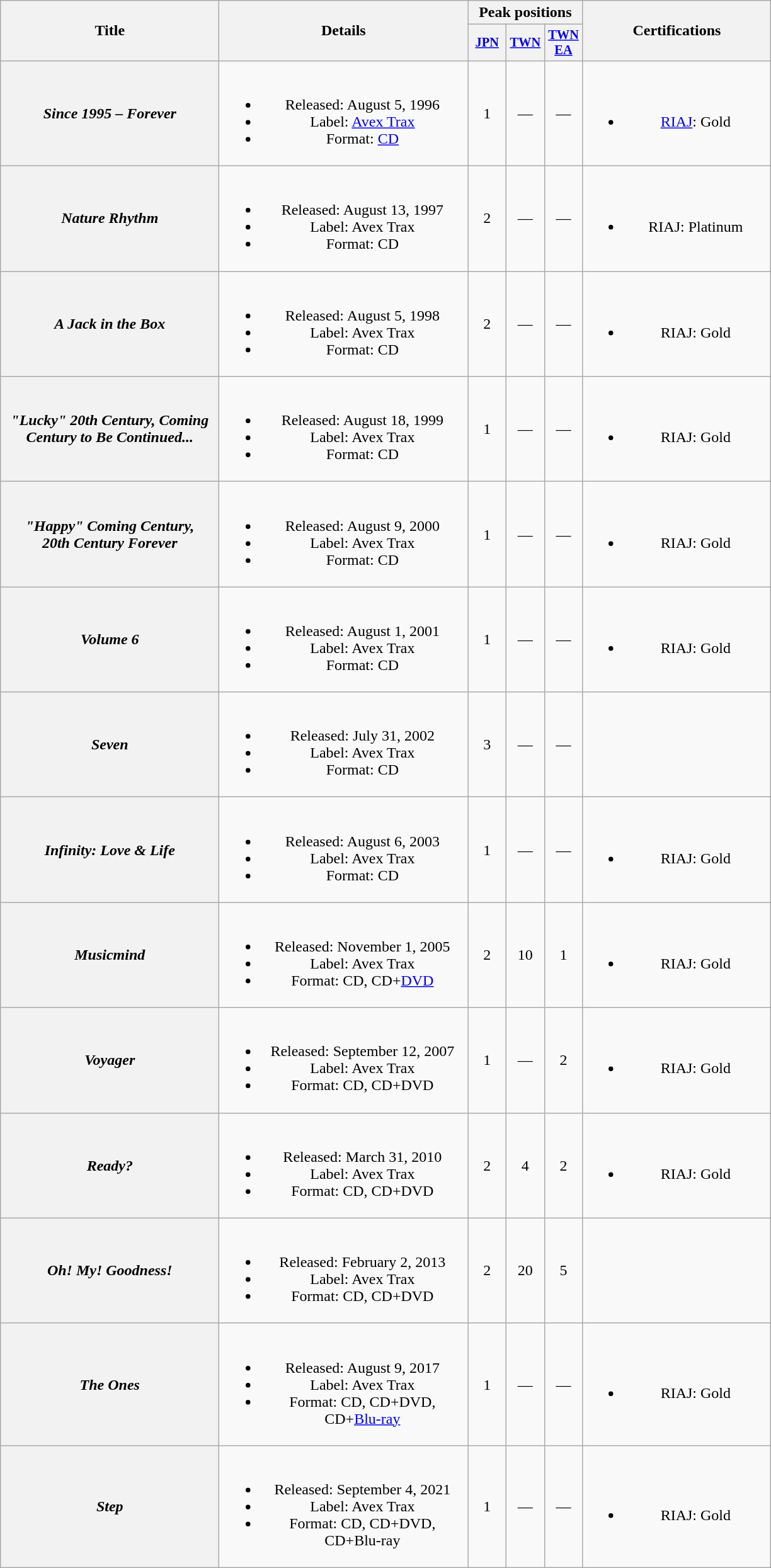<table class="wikitable plainrowheaders" style="text-align:center;">
<tr>
<th scope="col" rowspan="2" style="width:14em;">Title</th>
<th scope="col" rowspan="2" style="width:16em;">Details</th>
<th scope="col" colspan="3">Peak positions</th>
<th scope="col" rowspan="2" style="width:12em;">Certifications</th>
</tr>
<tr>
<th scope="col" style="width:2.5em;font-size:85%;"><a href='#'>JPN</a><br></th>
<th scope="col" style="width:2.5em;font-size:85%;"><a href='#'>TWN</a><br></th>
<th scope="col" style="width:2.5em;font-size:85%;"><a href='#'>TWN EA</a><br></th>
</tr>
<tr>
<th scope="row"><em>Since 1995 – Forever</em></th>
<td><br><ul><li>Released: August 5, 1996</li><li>Label: <a href='#'>Avex Trax</a></li><li>Format: <a href='#'>CD</a></li></ul></td>
<td>1</td>
<td>—</td>
<td>—</td>
<td><br><ul><li><a href='#'>RIAJ</a>: Gold</li></ul></td>
</tr>
<tr>
<th scope="row"><em>Nature Rhythm</em></th>
<td><br><ul><li>Released: August 13, 1997</li><li>Label: Avex Trax</li><li>Format: CD</li></ul></td>
<td>2</td>
<td>—</td>
<td>—</td>
<td><br><ul><li>RIAJ: Platinum</li></ul></td>
</tr>
<tr>
<th scope="row"><em>A Jack in the Box</em></th>
<td><br><ul><li>Released: August 5, 1998</li><li>Label: Avex Trax</li><li>Format: CD</li></ul></td>
<td>2</td>
<td>—</td>
<td>—</td>
<td><br><ul><li>RIAJ: Gold</li></ul></td>
</tr>
<tr>
<th scope="row"><em>"Lucky" 20th Century, Coming<br>Century to Be Continued...</em></th>
<td><br><ul><li>Released: August 18, 1999</li><li>Label: Avex Trax</li><li>Format: CD</li></ul></td>
<td>1</td>
<td>—</td>
<td>—</td>
<td><br><ul><li>RIAJ: Gold</li></ul></td>
</tr>
<tr>
<th scope="row"><em>"Happy" Coming Century,<br>20th Century Forever</em></th>
<td><br><ul><li>Released: August 9, 2000</li><li>Label: Avex Trax</li><li>Format: CD</li></ul></td>
<td>1</td>
<td>—</td>
<td>—</td>
<td><br><ul><li>RIAJ: Gold</li></ul></td>
</tr>
<tr>
<th scope="row"><em>Volume 6</em></th>
<td><br><ul><li>Released: August 1, 2001</li><li>Label: Avex Trax</li><li>Format: CD</li></ul></td>
<td>1</td>
<td>—</td>
<td>—</td>
<td><br><ul><li>RIAJ: Gold</li></ul></td>
</tr>
<tr>
<th scope="row"><em>Seven</em></th>
<td><br><ul><li>Released: July 31, 2002</li><li>Label: Avex Trax</li><li>Format: CD</li></ul></td>
<td>3</td>
<td>—</td>
<td>—</td>
<td></td>
</tr>
<tr>
<th scope="row"><em>Infinity: Love & Life</em></th>
<td><br><ul><li>Released: August 6, 2003</li><li>Label: Avex Trax</li><li>Format: CD</li></ul></td>
<td>1</td>
<td>—</td>
<td>—</td>
<td><br><ul><li>RIAJ: Gold</li></ul></td>
</tr>
<tr>
<th scope="row"><em>Musicmind</em></th>
<td><br><ul><li>Released: November 1, 2005</li><li>Label: Avex Trax</li><li>Format: CD, CD+<a href='#'>DVD</a></li></ul></td>
<td>2</td>
<td>10</td>
<td>1</td>
<td><br><ul><li>RIAJ: Gold</li></ul></td>
</tr>
<tr>
<th scope="row"><em>Voyager</em></th>
<td><br><ul><li>Released: September 12, 2007</li><li>Label: Avex Trax</li><li>Format: CD, CD+DVD</li></ul></td>
<td>1</td>
<td>—</td>
<td>2</td>
<td><br><ul><li>RIAJ: Gold</li></ul></td>
</tr>
<tr>
<th scope="row"><em>Ready?</em></th>
<td><br><ul><li>Released: March 31, 2010</li><li>Label: Avex Trax</li><li>Format: CD, CD+DVD</li></ul></td>
<td>2</td>
<td>4</td>
<td>2</td>
<td><br><ul><li>RIAJ: Gold</li></ul></td>
</tr>
<tr>
<th scope="row"><em>Oh! My! Goodness!</em></th>
<td><br><ul><li>Released: February 2, 2013</li><li>Label: Avex Trax</li><li>Format: CD, CD+DVD</li></ul></td>
<td>2</td>
<td>20</td>
<td>5</td>
<td></td>
</tr>
<tr>
<th scope="row"><em>The Ones</em></th>
<td><br><ul><li>Released: August 9, 2017</li><li>Label: Avex Trax</li><li>Format: CD, CD+DVD,<br>CD+<a href='#'>Blu-ray</a></li></ul></td>
<td>1</td>
<td>—</td>
<td>—</td>
<td><br><ul><li>RIAJ: Gold</li></ul></td>
</tr>
<tr>
<th scope="row"><em>Step</em></th>
<td><br><ul><li>Released: September 4, 2021</li><li>Label: Avex Trax</li><li>Format: CD, CD+DVD,<br>CD+Blu-ray</li></ul></td>
<td>1</td>
<td>—</td>
<td>—</td>
<td><br><ul><li>RIAJ: Gold</li></ul></td>
</tr>
</table>
